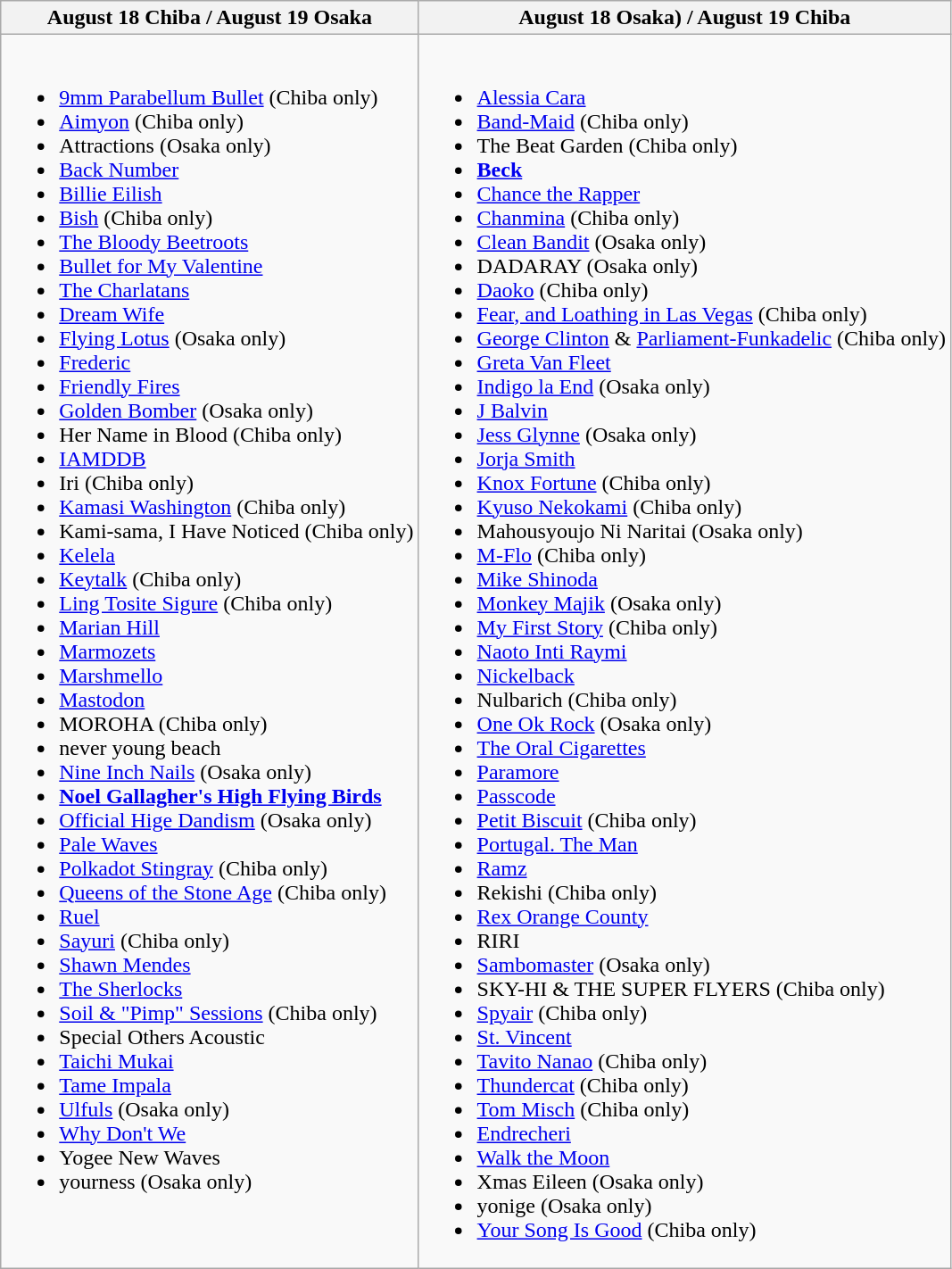<table class="wikitable">
<tr>
<th>August 18 Chiba / August 19 Osaka</th>
<th>August 18 Osaka) / August 19 Chiba</th>
</tr>
<tr valign="top">
<td><br><ul><li><a href='#'>9mm Parabellum Bullet</a> (Chiba only)</li><li><a href='#'>Aimyon</a> (Chiba only)</li><li>Attractions (Osaka only)</li><li><a href='#'>Back Number</a></li><li><a href='#'>Billie Eilish</a></li><li><a href='#'>Bish</a> (Chiba only)</li><li><a href='#'>The Bloody Beetroots</a></li><li><a href='#'>Bullet for My Valentine</a></li><li><a href='#'>The Charlatans</a></li><li><a href='#'>Dream Wife</a></li><li><a href='#'>Flying Lotus</a> (Osaka only)</li><li><a href='#'>Frederic</a></li><li><a href='#'>Friendly Fires</a></li><li><a href='#'>Golden Bomber</a> (Osaka only)</li><li>Her Name in Blood (Chiba only)</li><li><a href='#'>IAMDDB</a></li><li>Iri (Chiba only)</li><li><a href='#'>Kamasi Washington</a> (Chiba only)</li><li>Kami-sama, I Have Noticed (Chiba only)</li><li><a href='#'>Kelela</a></li><li><a href='#'>Keytalk</a> (Chiba only)</li><li><a href='#'>Ling Tosite Sigure</a> (Chiba only)</li><li><a href='#'>Marian Hill</a></li><li><a href='#'>Marmozets</a></li><li><a href='#'>Marshmello</a></li><li><a href='#'>Mastodon</a></li><li>MOROHA (Chiba only)</li><li>never young beach</li><li><a href='#'>Nine Inch Nails</a> (Osaka only)</li><li><strong><a href='#'>Noel Gallagher's High Flying Birds</a></strong></li><li><a href='#'>Official Hige Dandism</a> (Osaka only)</li><li><a href='#'>Pale Waves</a></li><li><a href='#'>Polkadot Stingray</a> (Chiba only)</li><li><a href='#'>Queens of the Stone Age</a> (Chiba only)</li><li><a href='#'>Ruel</a></li><li><a href='#'>Sayuri</a> (Chiba only)</li><li><a href='#'>Shawn Mendes</a></li><li><a href='#'>The Sherlocks</a></li><li><a href='#'>Soil & "Pimp" Sessions</a> (Chiba only)</li><li>Special Others Acoustic</li><li><a href='#'>Taichi Mukai</a></li><li><a href='#'>Tame Impala</a></li><li><a href='#'>Ulfuls</a> (Osaka only)</li><li><a href='#'>Why Don't We</a></li><li>Yogee New Waves</li><li>yourness (Osaka only)</li></ul></td>
<td><br><ul><li><a href='#'>Alessia Cara</a></li><li><a href='#'>Band-Maid</a> (Chiba only)</li><li>The Beat Garden (Chiba only)</li><li><strong><a href='#'>Beck</a></strong></li><li><a href='#'>Chance the Rapper</a></li><li><a href='#'>Chanmina</a> (Chiba only)</li><li><a href='#'>Clean Bandit</a> (Osaka only)</li><li>DADARAY (Osaka only)</li><li><a href='#'>Daoko</a> (Chiba only)</li><li><a href='#'>Fear, and Loathing in Las Vegas</a> (Chiba only)</li><li><a href='#'>George Clinton</a> & <a href='#'>Parliament-Funkadelic</a> (Chiba only)</li><li><a href='#'>Greta Van Fleet</a></li><li><a href='#'>Indigo la End</a> (Osaka only)</li><li><a href='#'>J Balvin</a></li><li><a href='#'>Jess Glynne</a> (Osaka only)</li><li><a href='#'>Jorja Smith</a></li><li><a href='#'>Knox Fortune</a> (Chiba only)</li><li><a href='#'>Kyuso Nekokami</a> (Chiba only)</li><li>Mahousyoujo Ni Naritai (Osaka only)</li><li><a href='#'>M-Flo</a> (Chiba only)</li><li><a href='#'>Mike Shinoda</a></li><li><a href='#'>Monkey Majik</a> (Osaka only)</li><li><a href='#'>My First Story</a> (Chiba only)</li><li><a href='#'>Naoto Inti Raymi</a></li><li><a href='#'>Nickelback</a></li><li>Nulbarich (Chiba only)</li><li><a href='#'>One Ok Rock</a> (Osaka only)</li><li><a href='#'>The Oral Cigarettes</a></li><li><a href='#'>Paramore</a></li><li><a href='#'>Passcode</a></li><li><a href='#'>Petit Biscuit</a> (Chiba only)</li><li><a href='#'>Portugal. The Man</a></li><li><a href='#'>Ramz</a></li><li>Rekishi (Chiba only)</li><li><a href='#'>Rex Orange County</a></li><li>RIRI</li><li><a href='#'>Sambomaster</a> (Osaka only)</li><li>SKY-HI & THE SUPER FLYERS (Chiba only)</li><li><a href='#'>Spyair</a> (Chiba only)</li><li><a href='#'>St. Vincent</a></li><li><a href='#'>Tavito Nanao</a> (Chiba only)</li><li><a href='#'>Thundercat</a> (Chiba only)</li><li><a href='#'>Tom Misch</a> (Chiba only)</li><li><a href='#'>Endrecheri</a></li><li><a href='#'>Walk the Moon</a></li><li>Xmas Eileen (Osaka only)</li><li>yonige (Osaka only)</li><li><a href='#'>Your Song Is Good</a> (Chiba only)</li></ul></td>
</tr>
</table>
